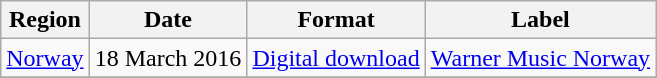<table class=wikitable>
<tr>
<th>Region</th>
<th>Date</th>
<th>Format</th>
<th>Label</th>
</tr>
<tr>
<td><a href='#'>Norway</a></td>
<td>18 March 2016</td>
<td><a href='#'>Digital download</a></td>
<td><a href='#'>Warner Music Norway</a></td>
</tr>
<tr>
</tr>
</table>
